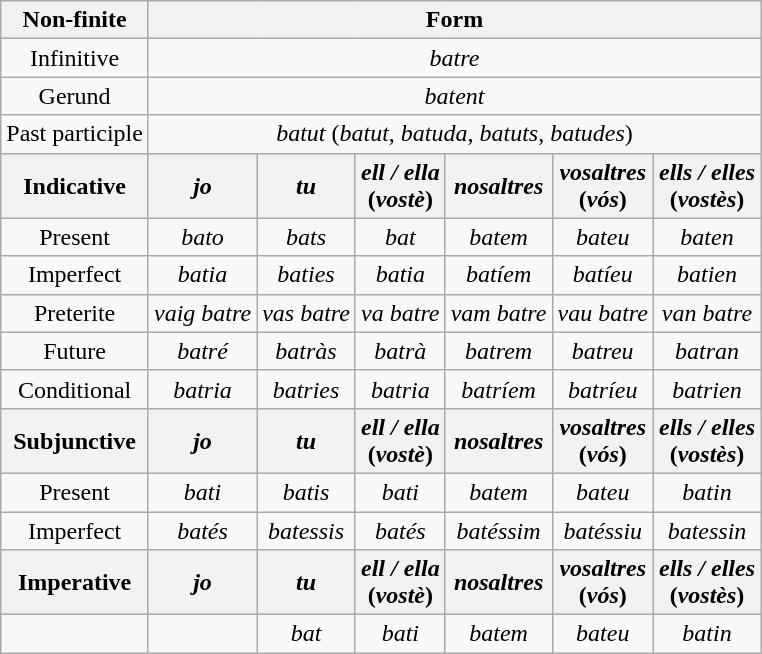<table class="wikitable">
<tr>
<th>Non-finite</th>
<th colspan="6">Form</th>
</tr>
<tr align="center">
<td>Infinitive</td>
<td colspan="6"><em>batre</em></td>
</tr>
<tr align="center">
<td>Gerund</td>
<td colspan="6"><em>batent</em></td>
</tr>
<tr align="center">
<td>Past participle</td>
<td colspan="6"><em>batut</em> (<em>batut</em>, <em>batuda</em>, <em>batuts</em>, <em>batudes</em>)</td>
</tr>
<tr align="center">
<th>Indicative</th>
<th><em>jo</em></th>
<th><em>tu</em></th>
<th><em>ell / ella</em><br>(<em>vostè</em>)</th>
<th><em>nosaltres</em></th>
<th><em>vosaltres</em><br>(<em>vós</em>)</th>
<th><em>ells / elles</em><br>(<em>vostès</em>)</th>
</tr>
<tr align="center">
<td>Present</td>
<td><em>bato</em></td>
<td><em>bats</em></td>
<td><em>bat</em></td>
<td><em>batem</em></td>
<td><em>bateu</em></td>
<td><em>baten</em></td>
</tr>
<tr align="center">
<td>Imperfect</td>
<td><em>batia</em></td>
<td><em>baties</em></td>
<td><em>batia</em></td>
<td><em>batíem</em></td>
<td><em>batíeu</em></td>
<td><em>batien</em></td>
</tr>
<tr align="center">
<td>Preterite</td>
<td><em>vaig batre</em></td>
<td><em>vas batre</em></td>
<td><em>va batre</em></td>
<td><em>vam batre</em></td>
<td><em>vau batre</em></td>
<td><em>van batre</em></td>
</tr>
<tr align="center">
<td>Future</td>
<td><em>batré</em></td>
<td><em>batràs</em></td>
<td><em>batrà</em></td>
<td><em>batrem</em></td>
<td><em>batreu</em></td>
<td><em>batran</em></td>
</tr>
<tr align="center">
<td>Conditional</td>
<td><em>batria</em></td>
<td><em>batries</em></td>
<td><em>batria</em></td>
<td><em>batríem</em></td>
<td><em>batríeu</em></td>
<td><em>batrien</em></td>
</tr>
<tr align="center">
<th>Subjunctive</th>
<th><em>jo</em></th>
<th><em>tu</em></th>
<th><em>ell / ella</em><br>(<em>vostè</em>)</th>
<th><em>nosaltres</em></th>
<th><em>vosaltres</em><br>(<em>vós</em>)</th>
<th><em>ells / elles</em><br>(<em>vostès</em>)</th>
</tr>
<tr align="center">
<td>Present</td>
<td><em>bati</em></td>
<td><em>batis</em></td>
<td><em>bati</em></td>
<td><em>batem</em></td>
<td><em>bateu</em></td>
<td><em>batin</em></td>
</tr>
<tr align="center">
<td>Imperfect</td>
<td><em>batés</em></td>
<td><em>batessis</em></td>
<td><em>batés</em></td>
<td><em>batéssim</em></td>
<td><em>batéssiu</em></td>
<td><em>batessin</em></td>
</tr>
<tr align="center">
<th>Imperative</th>
<th><em>jo</em></th>
<th><em>tu</em></th>
<th><em>ell / ella</em><br>(<em>vostè</em>)</th>
<th><em>nosaltres</em></th>
<th><em>vosaltres</em><br>(<em>vós</em>)</th>
<th><em>ells / elles</em><br>(<em>vostès</em>)</th>
</tr>
<tr align="center">
<td> </td>
<td> </td>
<td><em>bat</em></td>
<td><em>bati</em></td>
<td><em>batem</em></td>
<td><em>bateu</em></td>
<td><em>batin</em></td>
</tr>
</table>
